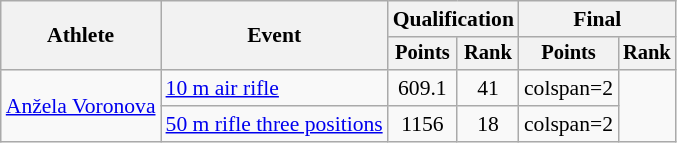<table class="wikitable" style="font-size:90%">
<tr>
<th rowspan="2">Athlete</th>
<th rowspan="2">Event</th>
<th colspan=2>Qualification</th>
<th colspan=2>Final</th>
</tr>
<tr style="font-size:95%">
<th>Points</th>
<th>Rank</th>
<th>Points</th>
<th>Rank</th>
</tr>
<tr align=center>
<td align=left rowspan=2><a href='#'>Anžela Voronova</a></td>
<td align=left><a href='#'>10 m air rifle</a></td>
<td>609.1</td>
<td>41</td>
<td>colspan=2 </td>
</tr>
<tr align=center>
<td align=left><a href='#'>50 m rifle three positions</a></td>
<td>1156</td>
<td>18</td>
<td>colspan=2 </td>
</tr>
</table>
